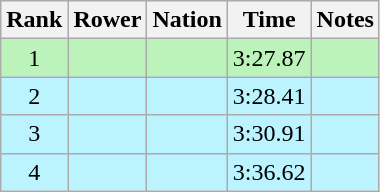<table class="wikitable sortable" style="text-align:center">
<tr>
<th>Rank</th>
<th>Rower</th>
<th>Nation</th>
<th>Time</th>
<th>Notes</th>
</tr>
<tr bgcolor=bbf3bb>
<td>1</td>
<td align=left data-sort-value="Johansen, Solfrid"></td>
<td align=left></td>
<td>3:27.87</td>
<td></td>
</tr>
<tr bgcolor=bbf3ff>
<td>2</td>
<td align=left data-sort-value="Carlsson, Marie"></td>
<td align=left></td>
<td>3:28.41</td>
<td></td>
</tr>
<tr bgcolor=bbf3ff>
<td>3</td>
<td align=left data-sort-value="Geer, Judy"></td>
<td align=left></td>
<td>3:30.91</td>
<td></td>
</tr>
<tr bgcolor=bbf3ff>
<td>4</td>
<td align=left data-sort-value="Niedermayer, Inge"></td>
<td align=left></td>
<td>3:36.62</td>
<td></td>
</tr>
</table>
